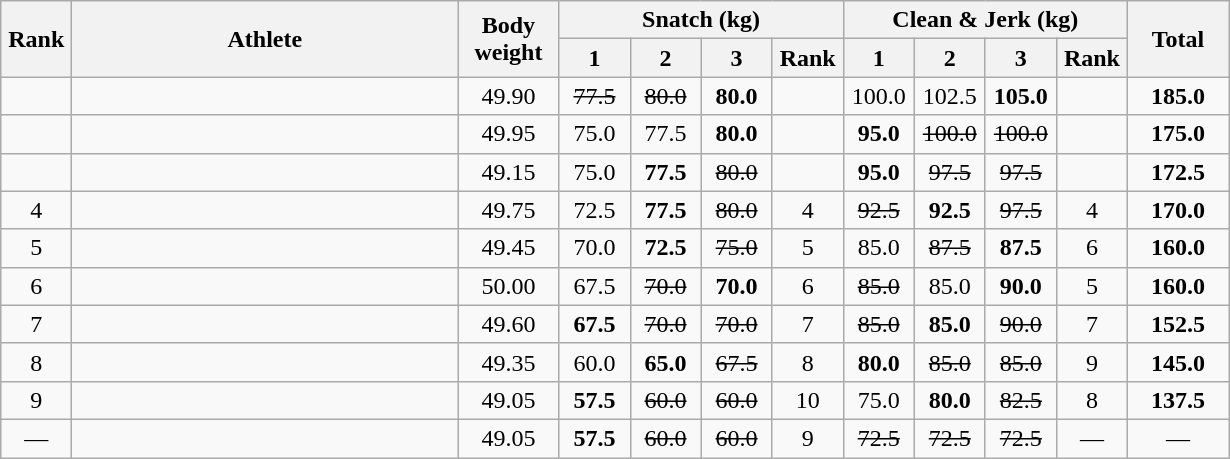<table class = "wikitable" style="text-align:center;">
<tr>
<th rowspan=2 width=40>Rank</th>
<th rowspan=2 width=250>Athlete</th>
<th rowspan=2 width=60>Body weight</th>
<th colspan=4>Snatch (kg)</th>
<th colspan=4>Clean & Jerk (kg)</th>
<th rowspan=2 width=60>Total</th>
</tr>
<tr>
<th width=40>1</th>
<th width=40>2</th>
<th width=40>3</th>
<th width=40>Rank</th>
<th width=40>1</th>
<th width=40>2</th>
<th width=40>3</th>
<th width=40>Rank</th>
</tr>
<tr>
<td></td>
<td align=left></td>
<td>49.90</td>
<td><s>77.5 </s></td>
<td><s>80.0 </s></td>
<td><strong>80.0</strong></td>
<td></td>
<td>100.0</td>
<td>102.5</td>
<td><strong>105.0</strong></td>
<td></td>
<td><strong>185.0</strong></td>
</tr>
<tr>
<td></td>
<td align=left></td>
<td>49.95</td>
<td>75.0</td>
<td>77.5</td>
<td><strong>80.0</strong></td>
<td></td>
<td><strong>95.0</strong></td>
<td><s>100.0 </s></td>
<td><s>100.0 </s></td>
<td></td>
<td><strong>175.0</strong></td>
</tr>
<tr>
<td></td>
<td align=left></td>
<td>49.15</td>
<td>75.0</td>
<td><strong>77.5</strong></td>
<td><s>80.0 </s></td>
<td></td>
<td><strong>95.0</strong></td>
<td><s>97.5 </s></td>
<td><s>97.5 </s></td>
<td></td>
<td><strong>172.5</strong></td>
</tr>
<tr>
<td>4</td>
<td align=left></td>
<td>49.75</td>
<td>72.5</td>
<td><strong>77.5</strong></td>
<td><s>80.0 </s></td>
<td>4</td>
<td><s>92.5 </s></td>
<td><strong>92.5</strong></td>
<td><s>97.5 </s></td>
<td>4</td>
<td><strong>170.0  </strong></td>
</tr>
<tr>
<td>5</td>
<td align=left></td>
<td>49.45</td>
<td>70.0</td>
<td><strong>72.5</strong></td>
<td><s>75.0 </s></td>
<td>5</td>
<td>85.0</td>
<td><s>87.5 </s></td>
<td><strong>87.5</strong></td>
<td>6</td>
<td><strong>160.0</strong></td>
</tr>
<tr>
<td>6</td>
<td align=left></td>
<td>50.00</td>
<td>67.5</td>
<td><s>70.0 </s></td>
<td><strong>70.0</strong></td>
<td>6</td>
<td><s>85.0 </s></td>
<td>85.0</td>
<td><strong>90.0</strong></td>
<td>5</td>
<td><strong>160.0  </strong></td>
</tr>
<tr>
<td>7</td>
<td align=left></td>
<td>49.60</td>
<td><strong>67.5</strong></td>
<td><s>70.0 </s></td>
<td><s>70.0 </s></td>
<td>7</td>
<td><s>85.0 </s></td>
<td><strong>85.0</strong></td>
<td><s>90.0 </s></td>
<td>7</td>
<td><strong>152.5</strong></td>
</tr>
<tr>
<td>8</td>
<td align=left></td>
<td>49.35</td>
<td>60.0</td>
<td><strong>65.0</strong></td>
<td><s>67.5 </s></td>
<td>8</td>
<td><strong>80.0</strong></td>
<td><s>85.0 </s></td>
<td><s>85.0 </s></td>
<td>9</td>
<td><strong>145.0</strong></td>
</tr>
<tr>
<td>9</td>
<td align=left></td>
<td>49.05</td>
<td><strong>57.5</strong></td>
<td><s>60.0 </s></td>
<td><s>60.0 </s></td>
<td>10</td>
<td>75.0</td>
<td><strong>80.0</strong></td>
<td><s>82.5 </s></td>
<td>8</td>
<td><strong>137.5</strong></td>
</tr>
<tr>
<td>—</td>
<td align=left></td>
<td>49.05</td>
<td><strong>57.5</strong></td>
<td><s>60.0 </s></td>
<td><s>60.0 </s></td>
<td>9</td>
<td><s>72.5 </s></td>
<td><s>72.5 </s></td>
<td><s>72.5 </s></td>
<td>—</td>
<td>—</td>
</tr>
</table>
